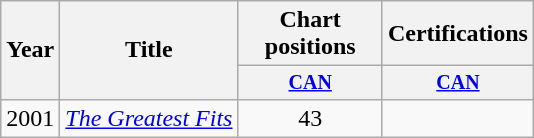<table class="wikitable">
<tr>
<th rowspan="2">Year</th>
<th rowspan="2">Title</th>
<th colspan="1">Chart positions</th>
<th colspan="1">Certifications</th>
</tr>
<tr style="font-size: smaller;">
<th width="90"><a href='#'>CAN</a><br></th>
<th width="90"><a href='#'>CAN</a><br></th>
</tr>
<tr>
<td>2001</td>
<td><em><a href='#'>The Greatest Fits</a></em></td>
<td align="center">43</td>
<td align="center"></td>
</tr>
</table>
